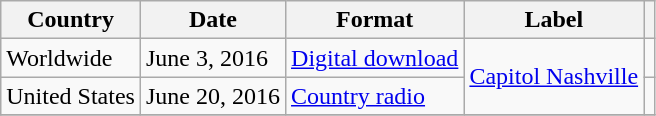<table class="wikitable">
<tr>
<th>Country</th>
<th>Date</th>
<th>Format</th>
<th>Label</th>
<th></th>
</tr>
<tr>
<td>Worldwide</td>
<td>June 3, 2016</td>
<td><a href='#'>Digital download</a></td>
<td rowspan="2"><a href='#'>Capitol Nashville</a></td>
<td></td>
</tr>
<tr>
<td>United States</td>
<td>June 20, 2016</td>
<td><a href='#'>Country radio</a></td>
<td></td>
</tr>
<tr>
</tr>
</table>
